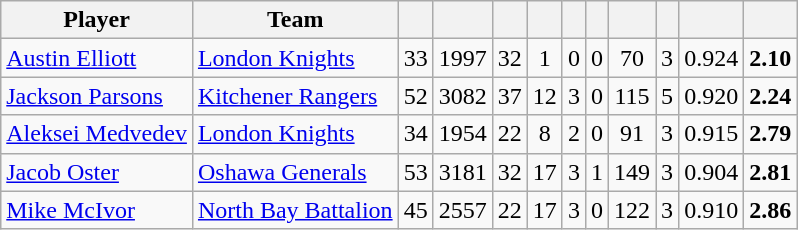<table class="wikitable" style="text-align:center">
<tr>
<th width:25%;">Player</th>
<th width:25%;">Team</th>
<th width:5%;"></th>
<th width:5%;"></th>
<th width:5%;"></th>
<th width:5%;"></th>
<th width:5%;"></th>
<th width:5%;"></th>
<th width:5%;"></th>
<th width:5%;"></th>
<th width:5%;"></th>
<th width:5%;"></th>
</tr>
<tr>
<td align=left><a href='#'>Austin Elliott</a></td>
<td align=left><a href='#'>London Knights</a></td>
<td>33</td>
<td>1997</td>
<td>32</td>
<td>1</td>
<td>0</td>
<td>0</td>
<td>70</td>
<td>3</td>
<td>0.924</td>
<td><strong>2.10</strong></td>
</tr>
<tr>
<td align=left><a href='#'>Jackson Parsons</a></td>
<td align=left><a href='#'>Kitchener Rangers</a></td>
<td>52</td>
<td>3082</td>
<td>37</td>
<td>12</td>
<td>3</td>
<td>0</td>
<td>115</td>
<td>5</td>
<td>0.920</td>
<td><strong>2.24</strong></td>
</tr>
<tr>
<td align=left><a href='#'>Aleksei Medvedev</a></td>
<td align=left><a href='#'>London Knights</a></td>
<td>34</td>
<td>1954</td>
<td>22</td>
<td>8</td>
<td>2</td>
<td>0</td>
<td>91</td>
<td>3</td>
<td>0.915</td>
<td><strong>2.79</strong></td>
</tr>
<tr>
<td align=left><a href='#'>Jacob Oster</a></td>
<td align=left><a href='#'>Oshawa Generals</a></td>
<td>53</td>
<td>3181</td>
<td>32</td>
<td>17</td>
<td>3</td>
<td>1</td>
<td>149</td>
<td>3</td>
<td>0.904</td>
<td><strong>2.81</strong></td>
</tr>
<tr>
<td align=left><a href='#'>Mike McIvor</a></td>
<td align=left><a href='#'>North Bay Battalion</a></td>
<td>45</td>
<td>2557</td>
<td>22</td>
<td>17</td>
<td>3</td>
<td>0</td>
<td>122</td>
<td>3</td>
<td>0.910</td>
<td><strong>2.86</strong></td>
</tr>
</table>
